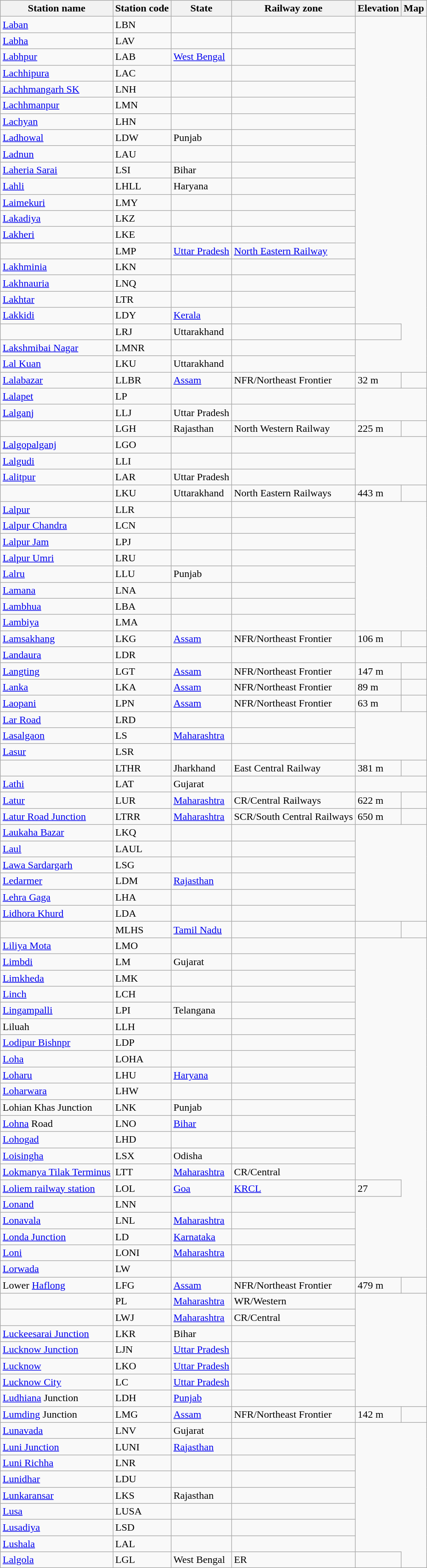<table class="sortable wikitable">
<tr>
<th>Station name</th>
<th>Station code</th>
<th>State</th>
<th>Railway zone</th>
<th>Elevation</th>
<th>Map</th>
</tr>
<tr>
<td><a href='#'>Laban</a></td>
<td>LBN</td>
<td></td>
<td></td>
</tr>
<tr>
<td><a href='#'>Labha</a></td>
<td>LAV</td>
<td></td>
<td></td>
</tr>
<tr>
<td><a href='#'>Labhpur</a></td>
<td>LAB</td>
<td><a href='#'>West Bengal</a></td>
<td></td>
</tr>
<tr>
<td><a href='#'>Lachhipura</a></td>
<td>LAC</td>
<td></td>
<td></td>
</tr>
<tr>
<td><a href='#'>Lachhmangarh SK</a></td>
<td>LNH</td>
<td></td>
<td></td>
</tr>
<tr>
<td><a href='#'>Lachhmanpur</a></td>
<td>LMN</td>
<td></td>
<td></td>
</tr>
<tr>
<td><a href='#'>Lachyan</a></td>
<td>LHN</td>
<td></td>
<td></td>
</tr>
<tr>
<td><a href='#'>Ladhowal</a></td>
<td>LDW</td>
<td>Punjab</td>
<td></td>
</tr>
<tr>
<td><a href='#'>Ladnun</a></td>
<td>LAU</td>
<td></td>
<td></td>
</tr>
<tr>
<td><a href='#'>Laheria Sarai</a></td>
<td>LSI</td>
<td>Bihar</td>
<td></td>
</tr>
<tr>
<td><a href='#'>Lahli</a></td>
<td>LHLL</td>
<td>Haryana</td>
<td></td>
</tr>
<tr>
<td><a href='#'>Laimekuri</a></td>
<td>LMY</td>
<td></td>
<td></td>
</tr>
<tr>
<td><a href='#'>Lakadiya</a></td>
<td>LKZ</td>
<td></td>
<td></td>
</tr>
<tr>
<td><a href='#'>Lakheri</a></td>
<td>LKE</td>
<td></td>
<td></td>
</tr>
<tr>
<td></td>
<td>LMP</td>
<td><a href='#'>Uttar Pradesh</a></td>
<td><a href='#'>North Eastern Railway</a></td>
</tr>
<tr>
<td><a href='#'>Lakhminia</a></td>
<td>LKN</td>
<td></td>
<td></td>
</tr>
<tr>
<td><a href='#'>Lakhnauria</a></td>
<td>LNQ</td>
<td></td>
<td></td>
</tr>
<tr>
<td><a href='#'>Lakhtar</a></td>
<td>LTR</td>
<td></td>
<td></td>
</tr>
<tr>
<td><a href='#'>Lakkidi</a></td>
<td>LDY</td>
<td><a href='#'>Kerala</a></td>
<td></td>
</tr>
<tr>
<td></td>
<td>LRJ</td>
<td>Uttarakhand</td>
<td></td>
<td></td>
</tr>
<tr>
<td><a href='#'>Lakshmibai Nagar</a></td>
<td>LMNR</td>
<td></td>
<td></td>
</tr>
<tr>
<td><a href='#'>Lal Kuan</a></td>
<td>LKU</td>
<td>Uttarakhand</td>
<td></td>
</tr>
<tr>
<td><a href='#'>Lalabazar</a></td>
<td>LLBR</td>
<td><a href='#'>Assam</a></td>
<td>NFR/Northeast Frontier</td>
<td>32 m</td>
<td></td>
</tr>
<tr>
<td><a href='#'>Lalapet</a></td>
<td>LP</td>
<td></td>
<td></td>
</tr>
<tr>
<td><a href='#'>Lalganj</a></td>
<td>LLJ</td>
<td>Uttar Pradesh</td>
<td></td>
</tr>
<tr>
<td></td>
<td>LGH</td>
<td>Rajasthan</td>
<td>North Western Railway</td>
<td>225 m</td>
<td></td>
</tr>
<tr>
<td><a href='#'>Lalgopalganj</a></td>
<td>LGO</td>
<td></td>
<td></td>
</tr>
<tr>
<td><a href='#'>Lalgudi</a></td>
<td>LLI</td>
<td></td>
<td></td>
</tr>
<tr>
<td><a href='#'>Lalitpur</a></td>
<td>LAR</td>
<td>Uttar Pradesh</td>
<td></td>
</tr>
<tr>
<td></td>
<td>LKU</td>
<td>Uttarakhand</td>
<td>North Eastern Railways</td>
<td>443 m</td>
<td></td>
</tr>
<tr>
<td><a href='#'>Lalpur</a></td>
<td>LLR</td>
<td></td>
<td></td>
</tr>
<tr>
<td><a href='#'>Lalpur Chandra</a></td>
<td>LCN</td>
<td></td>
<td></td>
</tr>
<tr>
<td><a href='#'>Lalpur Jam</a></td>
<td>LPJ</td>
<td></td>
<td></td>
</tr>
<tr>
<td><a href='#'>Lalpur Umri</a></td>
<td>LRU</td>
<td></td>
<td></td>
</tr>
<tr>
<td><a href='#'>Lalru</a></td>
<td>LLU</td>
<td>Punjab</td>
<td></td>
</tr>
<tr>
<td><a href='#'>Lamana</a></td>
<td>LNA</td>
<td></td>
<td></td>
</tr>
<tr>
<td><a href='#'>Lambhua</a></td>
<td>LBA</td>
<td></td>
<td></td>
</tr>
<tr>
<td><a href='#'>Lambiya</a></td>
<td>LMA</td>
<td></td>
<td></td>
</tr>
<tr>
<td><a href='#'>Lamsakhang</a></td>
<td>LKG</td>
<td><a href='#'>Assam</a></td>
<td>NFR/Northeast Frontier</td>
<td>106 m</td>
<td></td>
</tr>
<tr>
<td><a href='#'>Landaura</a></td>
<td>LDR</td>
<td></td>
<td></td>
</tr>
<tr>
<td><a href='#'>Langting</a></td>
<td>LGT</td>
<td><a href='#'>Assam</a></td>
<td>NFR/Northeast Frontier</td>
<td>147 m</td>
<td></td>
</tr>
<tr>
<td><a href='#'>Lanka</a></td>
<td>LKA</td>
<td><a href='#'>Assam</a></td>
<td>NFR/Northeast Frontier</td>
<td>89 m</td>
<td></td>
</tr>
<tr>
<td><a href='#'>Laopani</a></td>
<td>LPN</td>
<td><a href='#'>Assam</a></td>
<td>NFR/Northeast Frontier</td>
<td>63 m</td>
<td></td>
</tr>
<tr>
<td><a href='#'>Lar Road</a></td>
<td>LRD</td>
<td></td>
<td></td>
</tr>
<tr>
<td><a href='#'>Lasalgaon</a></td>
<td>LS</td>
<td><a href='#'>Maharashtra</a></td>
<td></td>
</tr>
<tr>
<td><a href='#'>Lasur</a></td>
<td>LSR</td>
<td></td>
<td></td>
</tr>
<tr>
<td></td>
<td>LTHR</td>
<td>Jharkhand</td>
<td>East Central Railway</td>
<td>381 m</td>
<td></td>
</tr>
<tr>
<td><a href='#'>Lathi</a></td>
<td>LAT</td>
<td>Gujarat</td>
<td></td>
</tr>
<tr>
<td><a href='#'>Latur</a></td>
<td>LUR</td>
<td><a href='#'>Maharashtra</a></td>
<td>CR/Central Railways</td>
<td>622 m</td>
<td></td>
</tr>
<tr>
<td><a href='#'>Latur Road Junction</a></td>
<td>LTRR</td>
<td><a href='#'>Maharashtra</a></td>
<td>SCR/South Central Railways</td>
<td>650 m</td>
<td></td>
</tr>
<tr>
<td><a href='#'>Laukaha Bazar</a></td>
<td>LKQ</td>
<td></td>
<td></td>
</tr>
<tr>
<td><a href='#'>Laul</a></td>
<td>LAUL</td>
<td></td>
<td></td>
</tr>
<tr>
<td><a href='#'>Lawa Sardargarh</a></td>
<td>LSG</td>
<td></td>
<td></td>
</tr>
<tr>
<td><a href='#'>Ledarmer</a></td>
<td>LDM</td>
<td><a href='#'>Rajasthan</a></td>
<td></td>
</tr>
<tr>
<td><a href='#'>Lehra Gaga</a></td>
<td>LHA</td>
<td></td>
<td></td>
</tr>
<tr>
<td><a href='#'>Lidhora Khurd</a></td>
<td>LDA</td>
<td></td>
<td></td>
</tr>
<tr>
<td></td>
<td>MLHS</td>
<td><a href='#'>Tamil Nadu</a></td>
<td></td>
<td></td>
<td></td>
</tr>
<tr>
<td><a href='#'>Liliya Mota</a></td>
<td>LMO</td>
<td></td>
<td></td>
</tr>
<tr>
<td><a href='#'>Limbdi</a></td>
<td>LM</td>
<td>Gujarat</td>
<td></td>
</tr>
<tr>
<td><a href='#'>Limkheda</a></td>
<td>LMK</td>
<td></td>
<td></td>
</tr>
<tr>
<td><a href='#'>Linch</a></td>
<td>LCH</td>
<td></td>
<td></td>
</tr>
<tr>
<td><a href='#'>Lingampalli</a></td>
<td>LPI</td>
<td>Telangana</td>
<td></td>
</tr>
<tr>
<td>Liluah</td>
<td>LLH</td>
<td></td>
<td></td>
</tr>
<tr>
<td><a href='#'>Lodipur Bishnpr</a></td>
<td>LDP</td>
<td></td>
<td></td>
</tr>
<tr>
<td><a href='#'>Loha</a></td>
<td>LOHA</td>
<td></td>
<td></td>
</tr>
<tr>
<td><a href='#'>Loharu</a></td>
<td>LHU</td>
<td><a href='#'>Haryana</a></td>
<td></td>
</tr>
<tr>
<td><a href='#'>Loharwara</a></td>
<td>LHW</td>
<td></td>
<td></td>
</tr>
<tr>
<td>Lohian Khas Junction</td>
<td>LNK</td>
<td>Punjab</td>
<td></td>
</tr>
<tr>
<td><a href='#'>Lohna</a> Road</td>
<td>LNO</td>
<td><a href='#'>Bihar</a></td>
<td></td>
</tr>
<tr>
<td><a href='#'>Lohogad</a></td>
<td>LHD</td>
<td></td>
<td></td>
</tr>
<tr>
<td><a href='#'>Loisingha</a></td>
<td>LSX</td>
<td>Odisha</td>
<td></td>
</tr>
<tr>
<td><a href='#'>Lokmanya Tilak Terminus</a></td>
<td>LTT</td>
<td><a href='#'>Maharashtra</a></td>
<td>CR/Central</td>
</tr>
<tr>
<td><a href='#'>Loliem railway station</a></td>
<td>LOL</td>
<td><a href='#'>Goa</a></td>
<td><a href='#'>KRCL</a></td>
<td>27</td>
</tr>
<tr>
<td><a href='#'>Lonand</a></td>
<td>LNN</td>
<td></td>
<td></td>
</tr>
<tr>
<td><a href='#'>Lonavala</a></td>
<td>LNL</td>
<td><a href='#'>Maharashtra</a></td>
<td></td>
</tr>
<tr>
<td><a href='#'>Londa Junction</a></td>
<td>LD</td>
<td><a href='#'>Karnataka</a></td>
<td></td>
</tr>
<tr>
<td><a href='#'>Loni</a></td>
<td>LONI</td>
<td><a href='#'>Maharashtra</a></td>
<td></td>
</tr>
<tr>
<td><a href='#'>Lorwada</a></td>
<td>LW</td>
<td></td>
<td></td>
</tr>
<tr>
<td>Lower <a href='#'>Haflong</a></td>
<td>LFG</td>
<td><a href='#'>Assam</a></td>
<td>NFR/Northeast Frontier</td>
<td>479 m</td>
<td></td>
</tr>
<tr>
<td></td>
<td>PL</td>
<td><a href='#'>Maharashtra</a></td>
<td>WR/Western</td>
</tr>
<tr>
<td></td>
<td>LWJ</td>
<td><a href='#'>Maharashtra</a></td>
<td>CR/Central</td>
</tr>
<tr>
<td><a href='#'>Luckeesarai Junction</a></td>
<td>LKR</td>
<td>Bihar</td>
<td></td>
</tr>
<tr>
<td><a href='#'>Lucknow Junction</a></td>
<td>LJN</td>
<td><a href='#'>Uttar Pradesh</a></td>
<td></td>
</tr>
<tr>
<td><a href='#'>Lucknow</a></td>
<td>LKO</td>
<td><a href='#'>Uttar Pradesh</a></td>
<td></td>
</tr>
<tr>
<td><a href='#'>Lucknow City</a></td>
<td>LC</td>
<td><a href='#'>Uttar Pradesh</a></td>
<td></td>
</tr>
<tr>
<td><a href='#'>Ludhiana</a> Junction</td>
<td>LDH</td>
<td><a href='#'>Punjab</a></td>
<td></td>
</tr>
<tr>
<td><a href='#'>Lumding</a> Junction</td>
<td>LMG</td>
<td><a href='#'>Assam</a></td>
<td>NFR/Northeast Frontier</td>
<td>142 m</td>
<td></td>
</tr>
<tr>
<td><a href='#'>Lunavada</a></td>
<td>LNV</td>
<td>Gujarat</td>
<td></td>
</tr>
<tr>
<td><a href='#'>Luni Junction</a></td>
<td>LUNI</td>
<td><a href='#'>Rajasthan</a></td>
<td></td>
</tr>
<tr>
<td><a href='#'>Luni Richha</a></td>
<td>LNR</td>
<td></td>
<td></td>
</tr>
<tr>
<td><a href='#'>Lunidhar</a></td>
<td>LDU</td>
<td></td>
<td></td>
</tr>
<tr>
<td><a href='#'>Lunkaransar</a></td>
<td>LKS</td>
<td>Rajasthan</td>
<td></td>
</tr>
<tr>
<td><a href='#'>Lusa</a></td>
<td>LUSA</td>
<td></td>
<td></td>
</tr>
<tr>
<td><a href='#'>Lusadiya</a></td>
<td>LSD</td>
<td></td>
<td></td>
</tr>
<tr>
<td><a href='#'>Lushala</a></td>
<td>LAL</td>
<td></td>
<td></td>
</tr>
<tr>
<td><a href='#'>Lalgola</a></td>
<td>LGL</td>
<td>West Bengal</td>
<td>ER</td>
<td></td>
</tr>
</table>
